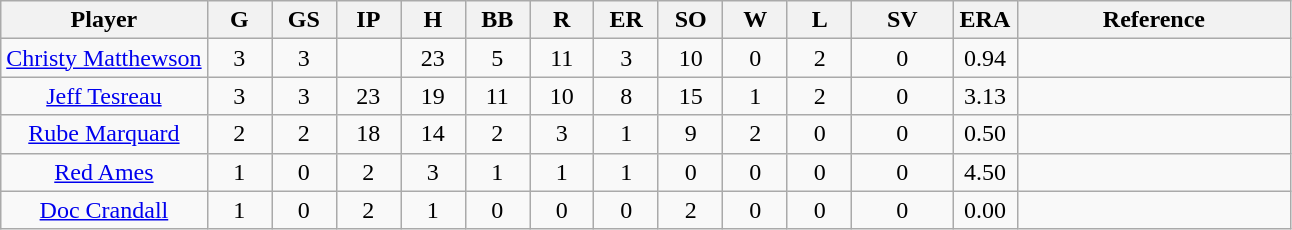<table class="wikitable sortable" style="text-align:center">
<tr>
<th width="16%">Player</th>
<th width="5%">G</th>
<th width="5%">GS</th>
<th width="5%">IP</th>
<th width="5%">H</th>
<th width="5%">BB</th>
<th width="5%">R</th>
<th width="5%">ER</th>
<th width="5%">SO</th>
<th width="5%">W</th>
<th width="5%">L</th>
<th>SV</th>
<th width="5%">ERA</th>
<th>Reference</th>
</tr>
<tr>
<td><a href='#'>Christy Matthewson</a></td>
<td>3</td>
<td>3</td>
<td></td>
<td>23</td>
<td>5</td>
<td>11</td>
<td>3</td>
<td>10</td>
<td>0</td>
<td>2</td>
<td>0</td>
<td>0.94</td>
<td></td>
</tr>
<tr>
<td><a href='#'>Jeff Tesreau</a></td>
<td>3</td>
<td>3</td>
<td>23</td>
<td>19</td>
<td>11</td>
<td>10</td>
<td>8</td>
<td>15</td>
<td>1</td>
<td>2</td>
<td>0</td>
<td>3.13</td>
<td></td>
</tr>
<tr>
<td><a href='#'>Rube Marquard</a></td>
<td>2</td>
<td>2</td>
<td>18</td>
<td>14</td>
<td>2</td>
<td>3</td>
<td>1</td>
<td>9</td>
<td>2</td>
<td>0</td>
<td>0</td>
<td>0.50</td>
<td></td>
</tr>
<tr>
<td><a href='#'>Red Ames</a></td>
<td>1</td>
<td>0</td>
<td>2</td>
<td>3</td>
<td>1</td>
<td>1</td>
<td>1</td>
<td>0</td>
<td>0</td>
<td>0</td>
<td>0</td>
<td>4.50</td>
<td></td>
</tr>
<tr>
<td><a href='#'>Doc Crandall</a></td>
<td>1</td>
<td>0</td>
<td>2</td>
<td>1</td>
<td>0</td>
<td>0</td>
<td>0</td>
<td>2</td>
<td>0</td>
<td>0</td>
<td>0</td>
<td>0.00</td>
<td></td>
</tr>
</table>
